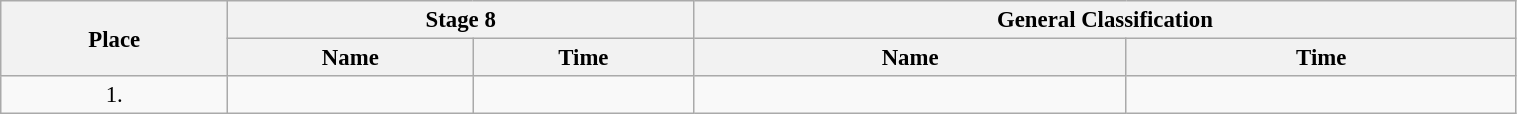<table class=wikitable style="font-size:95%" width="80%">
<tr>
<th rowspan="2">Place</th>
<th colspan="2">Stage 8</th>
<th colspan="2">General Classification</th>
</tr>
<tr>
<th>Name</th>
<th>Time</th>
<th>Name</th>
<th>Time</th>
</tr>
<tr>
<td align="center">1.</td>
<td></td>
<td></td>
<td></td>
<td></td>
</tr>
</table>
